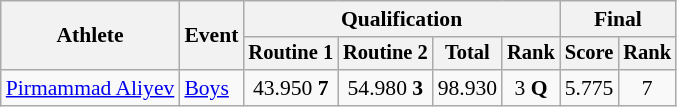<table class="wikitable" style="font-size:90%">
<tr>
<th rowspan="2">Athlete</th>
<th rowspan="2">Event</th>
<th colspan="4">Qualification</th>
<th colspan="2">Final</th>
</tr>
<tr style="font-size:95%">
<th>Routine 1</th>
<th>Routine 2</th>
<th>Total</th>
<th>Rank</th>
<th>Score</th>
<th>Rank</th>
</tr>
<tr align=center>
<td align=left><a href='#'>Pirmammad Aliyev</a></td>
<td align=left><a href='#'>Boys</a></td>
<td>43.950	<strong>7</strong></td>
<td>54.980	<strong>3</strong></td>
<td>98.930</td>
<td>3 <strong>Q</strong></td>
<td>5.775</td>
<td>7</td>
</tr>
</table>
